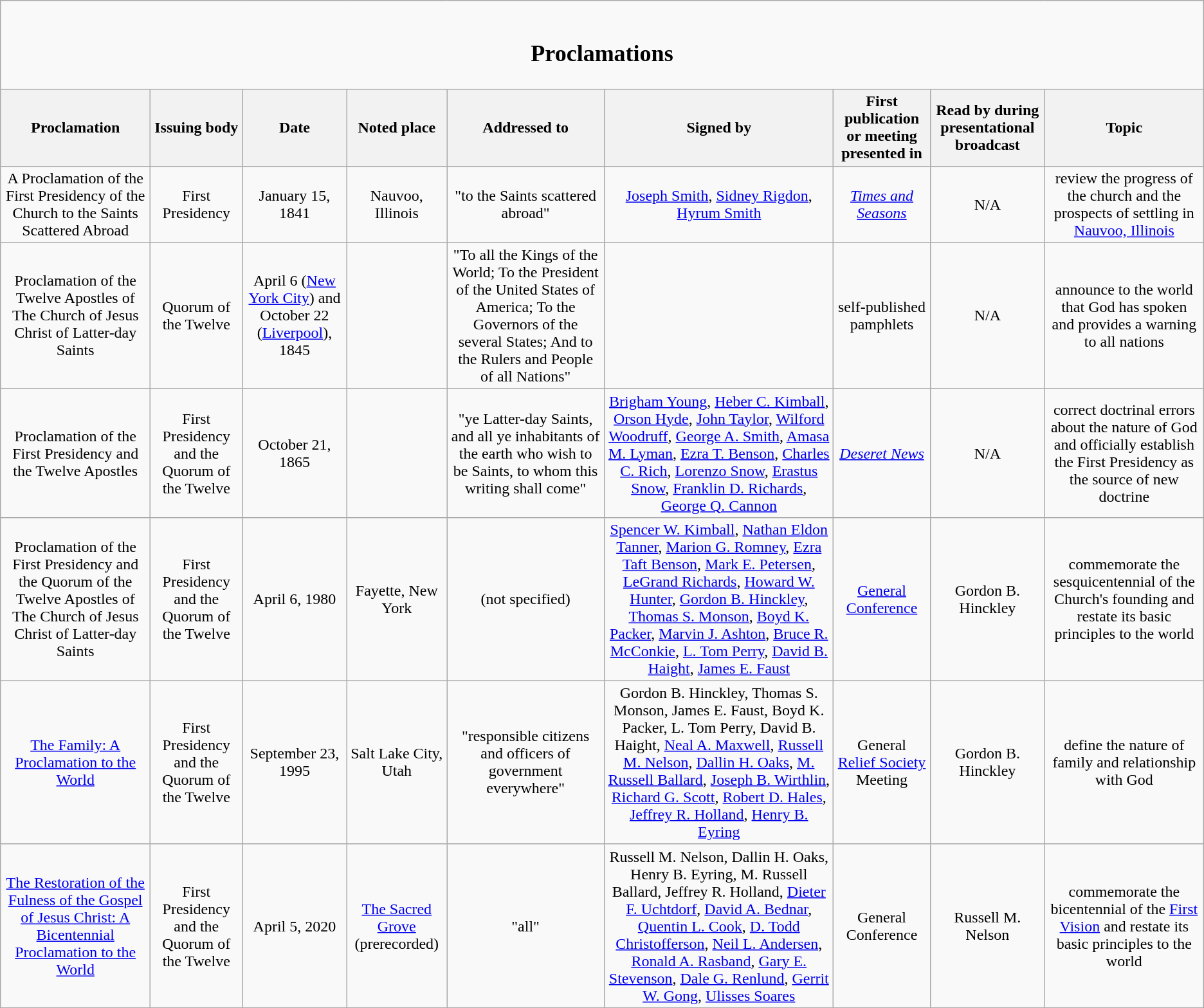<table class="wikitable" style="text-align:center">
<tr>
<td colspan=9><br><h2>Proclamations</h2></td>
</tr>
<tr>
<th>Proclamation</th>
<th>Issuing body</th>
<th>Date</th>
<th>Noted place</th>
<th>Addressed to</th>
<th>Signed by</th>
<th>First publication or meeting presented in</th>
<th>Read by during presentational broadcast</th>
<th>Topic</th>
</tr>
<tr>
<td>A Proclamation of the First Presidency of the Church to the Saints Scattered Abroad</td>
<td>First Presidency</td>
<td>January 15, 1841</td>
<td>Nauvoo, Illinois</td>
<td>"to the Saints scattered abroad"</td>
<td><a href='#'>Joseph Smith</a>, <a href='#'>Sidney Rigdon</a>, <a href='#'>Hyrum Smith</a></td>
<td><em><a href='#'>Times and Seasons</a></em></td>
<td>N/A</td>
<td>review the progress of the church and the prospects of settling in <a href='#'>Nauvoo, Illinois</a></td>
</tr>
<tr>
<td>Proclamation of the Twelve Apostles of The Church of Jesus Christ of Latter-day Saints</td>
<td>Quorum of the Twelve</td>
<td>April 6 (<a href='#'>New York City</a>) and October 22 (<a href='#'>Liverpool</a>), 1845</td>
<td></td>
<td>"To all the Kings of the World; To the President of the United States of America; To the Governors of the several States; And to the Rulers and People of all Nations"</td>
<td></td>
<td>self-published pamphlets</td>
<td>N/A</td>
<td>announce to the world that God has spoken and provides a warning to all nations</td>
</tr>
<tr>
<td>Proclamation of the First Presidency and the Twelve Apostles</td>
<td>First Presidency and the Quorum of the Twelve</td>
<td>October 21, 1865</td>
<td></td>
<td>"ye Latter-day Saints, and all ye inhabitants of the earth who wish to be Saints, to whom this writing shall come"</td>
<td><a href='#'>Brigham Young</a>, <a href='#'>Heber C. Kimball</a>, <a href='#'>Orson Hyde</a>, <a href='#'>John Taylor</a>, <a href='#'>Wilford Woodruff</a>, <a href='#'>George A. Smith</a>, <a href='#'>Amasa M. Lyman</a>, <a href='#'>Ezra T. Benson</a>, <a href='#'>Charles C. Rich</a>, <a href='#'>Lorenzo Snow</a>, <a href='#'>Erastus Snow</a>, <a href='#'>Franklin D. Richards</a>, <a href='#'>George Q. Cannon</a></td>
<td><em><a href='#'>Deseret News</a></em></td>
<td>N/A</td>
<td>correct doctrinal errors about the nature of God and officially establish the First Presidency as the source of new doctrine</td>
</tr>
<tr>
<td>Proclamation of the First Presidency and the Quorum of the Twelve Apostles of The Church of Jesus Christ of Latter-day Saints</td>
<td>First Presidency and the Quorum of the Twelve</td>
<td>April 6, 1980</td>
<td>Fayette, New York</td>
<td>(not specified)</td>
<td><a href='#'>Spencer W. Kimball</a>, <a href='#'>Nathan Eldon Tanner</a>, <a href='#'>Marion G. Romney</a>, <a href='#'>Ezra Taft Benson</a>, <a href='#'>Mark E. Petersen</a>, <a href='#'>LeGrand Richards</a>, <a href='#'>Howard W. Hunter</a>, <a href='#'>Gordon B. Hinckley</a>, <a href='#'>Thomas S. Monson</a>, <a href='#'>Boyd K. Packer</a>, <a href='#'>Marvin J. Ashton</a>, <a href='#'>Bruce R. McConkie</a>, <a href='#'>L. Tom Perry</a>, <a href='#'>David B. Haight</a>, <a href='#'>James E. Faust</a></td>
<td><a href='#'>General Conference</a></td>
<td>Gordon B. Hinckley</td>
<td>commemorate the sesquicentennial of the Church's founding and restate its basic principles to the world</td>
</tr>
<tr>
<td><a href='#'>The Family: A Proclamation to the World</a></td>
<td>First Presidency and the Quorum of the Twelve</td>
<td>September 23, 1995</td>
<td>Salt Lake City, Utah</td>
<td>"responsible citizens and officers of government everywhere"</td>
<td>Gordon B. Hinckley, Thomas S. Monson, James E. Faust, Boyd K. Packer, L. Tom Perry, David B. Haight, <a href='#'>Neal A. Maxwell</a>, <a href='#'>Russell M. Nelson</a>, <a href='#'>Dallin H. Oaks</a>, <a href='#'>M. Russell Ballard</a>, <a href='#'>Joseph B. Wirthlin</a>, <a href='#'>Richard G. Scott</a>, <a href='#'>Robert D. Hales</a>, <a href='#'>Jeffrey R. Holland</a>, <a href='#'>Henry B. Eyring</a></td>
<td>General <a href='#'>Relief Society</a> Meeting</td>
<td>Gordon B. Hinckley</td>
<td>define the nature of family and relationship with God</td>
</tr>
<tr>
<td><a href='#'>The Restoration of the Fulness of the Gospel of Jesus Christ: A Bicentennial Proclamation to the World</a></td>
<td>First Presidency and the Quorum of the Twelve</td>
<td>April 5, 2020</td>
<td><a href='#'>The Sacred Grove</a> (prerecorded)</td>
<td>"all"</td>
<td>Russell M. Nelson, Dallin H. Oaks, Henry B. Eyring, M. Russell Ballard, Jeffrey R. Holland, <a href='#'>Dieter F. Uchtdorf</a>, <a href='#'>David A. Bednar</a>, <a href='#'>Quentin L. Cook</a>, <a href='#'>D. Todd Christofferson</a>, <a href='#'>Neil L. Andersen</a>, <a href='#'>Ronald A. Rasband</a>, <a href='#'>Gary E. Stevenson</a>, <a href='#'>Dale G. Renlund</a>, <a href='#'>Gerrit W. Gong</a>, <a href='#'>Ulisses Soares</a></td>
<td>General Conference</td>
<td>Russell M. Nelson</td>
<td>commemorate the bicentennial of the <a href='#'>First Vision</a> and restate its basic principles to the world</td>
</tr>
<tr>
</tr>
</table>
